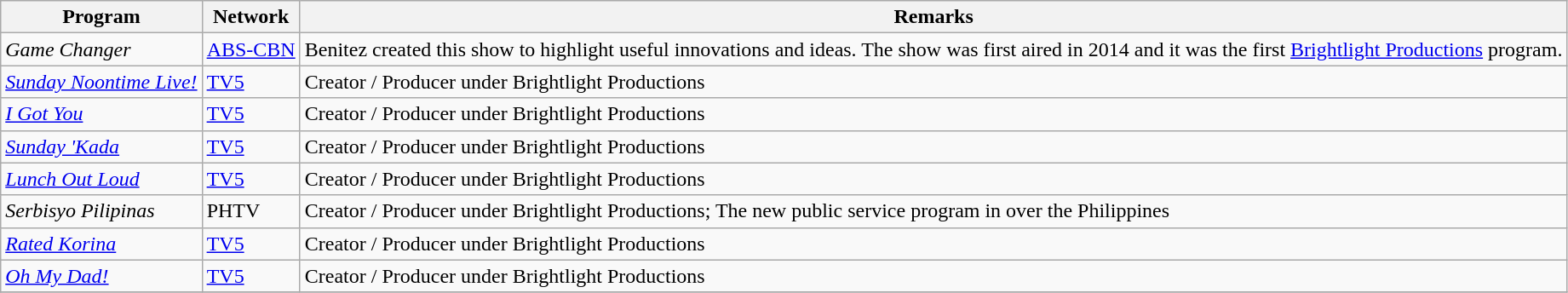<table class="wikitable">
<tr>
<th>Program</th>
<th>Network</th>
<th>Remarks</th>
</tr>
<tr>
<td><em>Game Changer</em></td>
<td><a href='#'>ABS-CBN</a></td>
<td>Benitez created this show to highlight useful innovations and ideas. The show was first aired in 2014 and it was the first <a href='#'>Brightlight Productions</a> program.</td>
</tr>
<tr>
<td><em><a href='#'>Sunday Noontime Live!</a></em></td>
<td><a href='#'>TV5</a></td>
<td>Creator / Producer under Brightlight Productions</td>
</tr>
<tr>
<td><em><a href='#'>I Got You</a></em></td>
<td><a href='#'>TV5</a></td>
<td>Creator / Producer under Brightlight Productions</td>
</tr>
<tr>
<td><em><a href='#'>Sunday 'Kada</a></em></td>
<td><a href='#'>TV5</a></td>
<td>Creator / Producer under Brightlight Productions</td>
</tr>
<tr>
<td><em><a href='#'>Lunch Out Loud</a></em></td>
<td><a href='#'>TV5</a></td>
<td>Creator / Producer under Brightlight Productions</td>
</tr>
<tr>
<td><em>Serbisyo Pilipinas</em></td>
<td>PHTV</td>
<td>Creator / Producer under Brightlight Productions; The new public service program in over the Philippines</td>
</tr>
<tr>
<td><em><a href='#'>Rated Korina</a></em></td>
<td><a href='#'>TV5</a></td>
<td>Creator / Producer under Brightlight Productions</td>
</tr>
<tr>
<td><em><a href='#'>Oh My Dad!</a></em></td>
<td><a href='#'>TV5</a></td>
<td>Creator / Producer under Brightlight Productions</td>
</tr>
<tr>
</tr>
</table>
